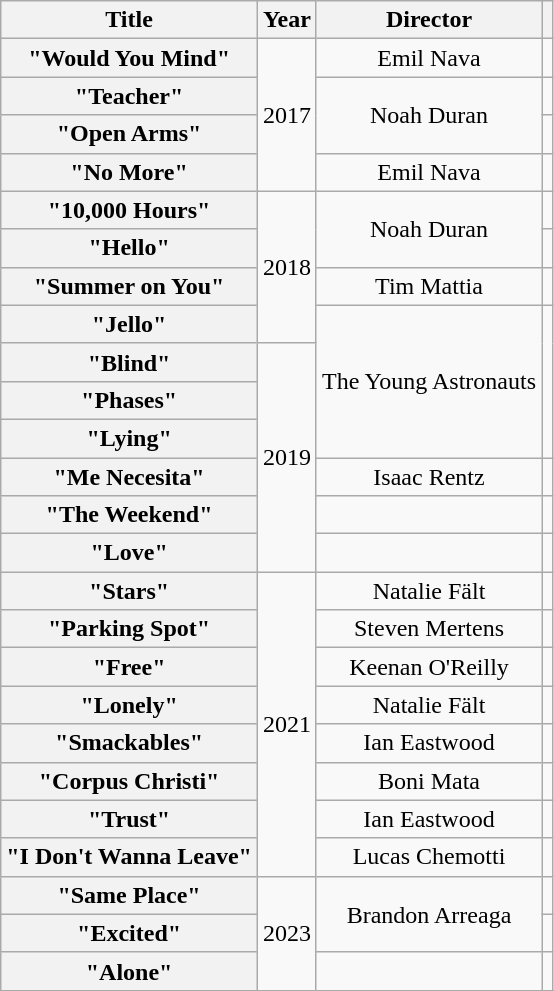<table class="wikitable plainrowheaders" style="text-align:center;">
<tr>
<th scope="col">Title</th>
<th scope="col">Year</th>
<th scope="col">Director</th>
<th></th>
</tr>
<tr>
<th scope="row">"Would You Mind"</th>
<td rowspan="4">2017</td>
<td>Emil Nava</td>
<td></td>
</tr>
<tr>
<th scope="row">"Teacher"</th>
<td rowspan="2">Noah Duran</td>
<td></td>
</tr>
<tr>
<th scope="row">"Open Arms"</th>
<td></td>
</tr>
<tr>
<th scope="row">"No More"</th>
<td>Emil Nava</td>
<td></td>
</tr>
<tr>
<th scope="row">"10,000 Hours"</th>
<td rowspan="4">2018</td>
<td rowspan="2">Noah Duran</td>
<td></td>
</tr>
<tr>
<th scope="row">"Hello"</th>
<td></td>
</tr>
<tr>
<th scope="row">"Summer on You"</th>
<td>Tim Mattia</td>
<td></td>
</tr>
<tr>
<th scope="row">"Jello"</th>
<td rowspan="4">The Young Astronauts</td>
<td rowspan="4"></td>
</tr>
<tr>
<th scope="row">"Blind"</th>
<td rowspan="6">2019</td>
</tr>
<tr>
<th scope="row">"Phases"</th>
</tr>
<tr>
<th scope="row">"Lying"</th>
</tr>
<tr>
<th scope="row">"Me Necesita"</th>
<td>Isaac Rentz</td>
<td></td>
</tr>
<tr>
<th scope="row">"The Weekend"</th>
<td></td>
<td></td>
</tr>
<tr>
<th scope="row">"Love"</th>
<td></td>
<td></td>
</tr>
<tr>
<th scope="row">"Stars"</th>
<td rowspan="8">2021</td>
<td>Natalie Fält</td>
<td></td>
</tr>
<tr>
<th scope="row">"Parking Spot"</th>
<td>Steven Mertens</td>
<td></td>
</tr>
<tr>
<th scope="row">"Free"</th>
<td>Keenan O'Reilly</td>
<td></td>
</tr>
<tr>
<th scope="row">"Lonely"</th>
<td>Natalie Fält</td>
<td></td>
</tr>
<tr>
<th scope="row">"Smackables"</th>
<td>Ian Eastwood</td>
<td></td>
</tr>
<tr>
<th scope="row">"Corpus Christi"</th>
<td>Boni Mata</td>
<td></td>
</tr>
<tr>
<th scope="row">"Trust"</th>
<td>Ian Eastwood</td>
<td></td>
</tr>
<tr>
<th scope="row">"I Don't Wanna Leave"</th>
<td>Lucas Chemotti</td>
<td></td>
</tr>
<tr>
<th scope="row">"Same Place"</th>
<td rowspan="3">2023</td>
<td rowspan="2">Brandon Arreaga</td>
<td></td>
</tr>
<tr>
<th scope="row">"Excited"</th>
<td></td>
</tr>
<tr>
<th scope="row">"Alone"</th>
<td></td>
<td></td>
</tr>
<tr>
</tr>
</table>
